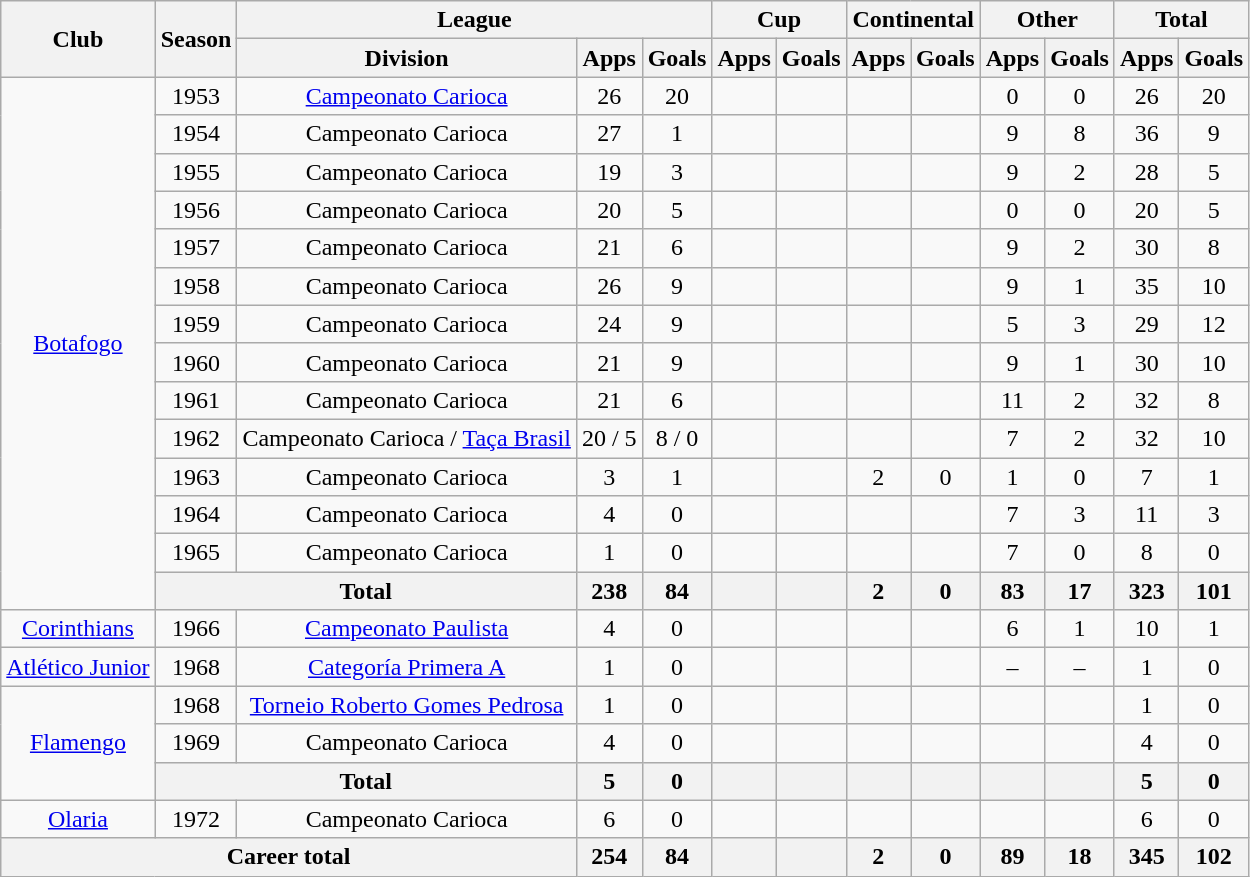<table class="wikitable" style="text-align:center">
<tr>
<th rowspan="2">Club</th>
<th rowspan="2">Season</th>
<th colspan="3">League</th>
<th colspan="2">Cup</th>
<th colspan="2">Continental</th>
<th colspan="2">Other</th>
<th colspan="2">Total</th>
</tr>
<tr>
<th>Division</th>
<th>Apps</th>
<th>Goals</th>
<th>Apps</th>
<th>Goals</th>
<th>Apps</th>
<th>Goals</th>
<th>Apps</th>
<th>Goals</th>
<th>Apps</th>
<th>Goals</th>
</tr>
<tr>
<td rowspan="14"><a href='#'>Botafogo</a></td>
<td>1953</td>
<td><a href='#'>Campeonato Carioca</a></td>
<td>26</td>
<td>20</td>
<td></td>
<td></td>
<td></td>
<td></td>
<td>0</td>
<td>0</td>
<td>26</td>
<td>20</td>
</tr>
<tr>
<td>1954</td>
<td>Campeonato Carioca</td>
<td>27</td>
<td>1</td>
<td></td>
<td></td>
<td></td>
<td></td>
<td>9</td>
<td>8</td>
<td>36</td>
<td>9</td>
</tr>
<tr>
<td>1955</td>
<td>Campeonato Carioca</td>
<td>19</td>
<td>3</td>
<td></td>
<td></td>
<td></td>
<td></td>
<td>9</td>
<td>2</td>
<td>28</td>
<td>5</td>
</tr>
<tr>
<td>1956</td>
<td>Campeonato Carioca</td>
<td>20</td>
<td>5</td>
<td></td>
<td></td>
<td></td>
<td></td>
<td>0</td>
<td>0</td>
<td>20</td>
<td>5</td>
</tr>
<tr>
<td>1957</td>
<td>Campeonato Carioca</td>
<td>21</td>
<td>6</td>
<td></td>
<td></td>
<td></td>
<td></td>
<td>9</td>
<td>2</td>
<td>30</td>
<td>8</td>
</tr>
<tr>
<td>1958</td>
<td>Campeonato Carioca</td>
<td>26</td>
<td>9</td>
<td></td>
<td></td>
<td></td>
<td></td>
<td>9</td>
<td>1</td>
<td>35</td>
<td>10</td>
</tr>
<tr>
<td>1959</td>
<td>Campeonato Carioca</td>
<td>24</td>
<td>9</td>
<td></td>
<td></td>
<td></td>
<td></td>
<td>5</td>
<td>3</td>
<td>29</td>
<td>12</td>
</tr>
<tr>
<td>1960</td>
<td>Campeonato Carioca</td>
<td>21</td>
<td>9</td>
<td></td>
<td></td>
<td></td>
<td></td>
<td>9</td>
<td>1</td>
<td>30</td>
<td>10</td>
</tr>
<tr>
<td>1961</td>
<td>Campeonato Carioca</td>
<td>21</td>
<td>6</td>
<td></td>
<td></td>
<td></td>
<td></td>
<td>11</td>
<td>2</td>
<td>32</td>
<td>8</td>
</tr>
<tr>
<td>1962</td>
<td>Campeonato Carioca / <a href='#'>Taça Brasil</a></td>
<td>20 / 5</td>
<td>8 / 0</td>
<td></td>
<td></td>
<td></td>
<td></td>
<td>7</td>
<td>2</td>
<td>32</td>
<td>10</td>
</tr>
<tr>
<td>1963</td>
<td>Campeonato Carioca</td>
<td>3</td>
<td>1</td>
<td></td>
<td></td>
<td>2</td>
<td>0</td>
<td>1</td>
<td>0</td>
<td>7</td>
<td>1</td>
</tr>
<tr>
<td>1964</td>
<td>Campeonato Carioca</td>
<td>4</td>
<td>0</td>
<td></td>
<td></td>
<td></td>
<td></td>
<td>7</td>
<td>3</td>
<td>11</td>
<td>3</td>
</tr>
<tr>
<td>1965</td>
<td>Campeonato Carioca</td>
<td>1</td>
<td>0</td>
<td></td>
<td></td>
<td></td>
<td></td>
<td>7</td>
<td>0</td>
<td>8</td>
<td>0</td>
</tr>
<tr>
<th colspan="2">Total</th>
<th>238</th>
<th>84</th>
<th></th>
<th></th>
<th>2</th>
<th>0</th>
<th>83</th>
<th>17</th>
<th>323</th>
<th>101</th>
</tr>
<tr>
<td><a href='#'>Corinthians</a></td>
<td>1966</td>
<td><a href='#'>Campeonato Paulista</a></td>
<td>4</td>
<td>0</td>
<td></td>
<td></td>
<td></td>
<td></td>
<td>6</td>
<td>1</td>
<td>10</td>
<td>1</td>
</tr>
<tr>
<td><a href='#'>Atlético Junior</a></td>
<td>1968</td>
<td><a href='#'>Categoría Primera A</a></td>
<td>1</td>
<td>0</td>
<td></td>
<td></td>
<td></td>
<td></td>
<td>–</td>
<td>–</td>
<td>1</td>
<td>0</td>
</tr>
<tr>
<td rowspan="3"><a href='#'>Flamengo</a></td>
<td>1968</td>
<td><a href='#'>Torneio Roberto Gomes Pedrosa</a></td>
<td>1</td>
<td>0</td>
<td></td>
<td></td>
<td></td>
<td></td>
<td></td>
<td></td>
<td>1</td>
<td>0</td>
</tr>
<tr>
<td>1969</td>
<td>Campeonato Carioca</td>
<td>4</td>
<td>0</td>
<td></td>
<td></td>
<td></td>
<td></td>
<td></td>
<td></td>
<td>4</td>
<td>0</td>
</tr>
<tr>
<th colspan="2">Total</th>
<th>5</th>
<th>0</th>
<th></th>
<th></th>
<th></th>
<th></th>
<th></th>
<th></th>
<th>5</th>
<th>0</th>
</tr>
<tr>
<td><a href='#'>Olaria</a></td>
<td>1972</td>
<td>Campeonato Carioca</td>
<td>6</td>
<td>0</td>
<td></td>
<td></td>
<td></td>
<td></td>
<td></td>
<td></td>
<td>6</td>
<td>0</td>
</tr>
<tr>
<th colspan="3">Career total</th>
<th>254</th>
<th>84</th>
<th></th>
<th></th>
<th>2</th>
<th>0</th>
<th>89</th>
<th>18</th>
<th>345</th>
<th>102</th>
</tr>
</table>
